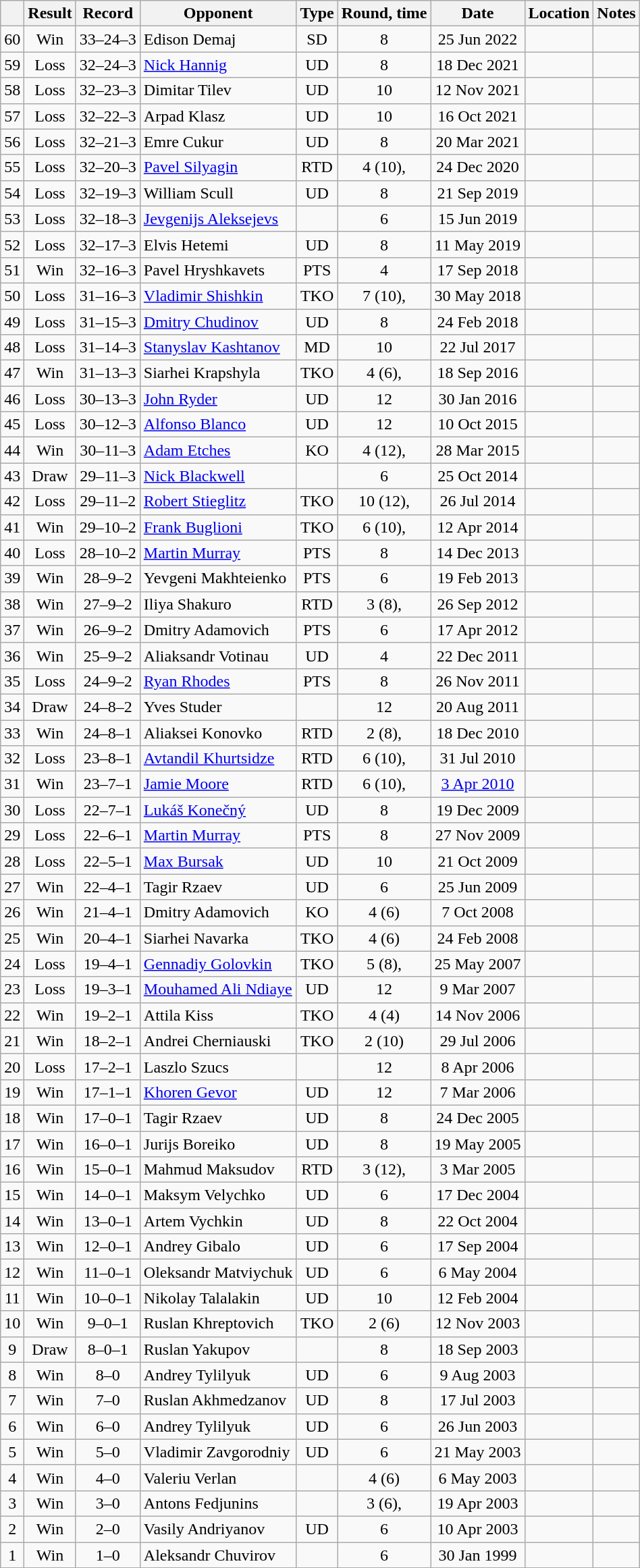<table class="wikitable" style="text-align:center">
<tr>
<th></th>
<th>Result</th>
<th>Record</th>
<th>Opponent</th>
<th>Type</th>
<th>Round, time</th>
<th>Date</th>
<th>Location</th>
<th>Notes</th>
</tr>
<tr>
<td>60</td>
<td>Win</td>
<td>33–24–3</td>
<td align=left>Edison Demaj</td>
<td>SD</td>
<td>8</td>
<td>25 Jun 2022</td>
<td align=left></td>
<td></td>
</tr>
<tr>
<td>59</td>
<td>Loss</td>
<td>32–24–3</td>
<td align=left><a href='#'>Nick Hannig</a></td>
<td>UD</td>
<td>8</td>
<td>18 Dec 2021</td>
<td align=left></td>
<td></td>
</tr>
<tr>
<td>58</td>
<td>Loss</td>
<td>32–23–3</td>
<td style="text-align:left;">Dimitar Tilev</td>
<td>UD</td>
<td>10</td>
<td>12 Nov 2021</td>
<td style="text-align:left;"></td>
<td></td>
</tr>
<tr>
<td>57</td>
<td>Loss</td>
<td>32–22–3</td>
<td style="text-align:left;">Arpad Klasz</td>
<td>UD</td>
<td>10</td>
<td>16 Oct 2021</td>
<td style="text-align:left;"></td>
<td></td>
</tr>
<tr>
<td>56</td>
<td>Loss</td>
<td>32–21–3</td>
<td style="text-align:left;">Emre Cukur</td>
<td>UD</td>
<td>8</td>
<td>20 Mar 2021</td>
<td style="text-align:left;"></td>
<td></td>
</tr>
<tr>
<td>55</td>
<td>Loss</td>
<td>32–20–3</td>
<td style="text-align:left;"><a href='#'>Pavel Silyagin</a></td>
<td>RTD</td>
<td>4 (10), </td>
<td>24 Dec 2020</td>
<td style="text-align:left;"></td>
<td></td>
</tr>
<tr>
<td>54</td>
<td>Loss</td>
<td>32–19–3</td>
<td style="text-align:left;">William Scull</td>
<td>UD</td>
<td>8</td>
<td>21 Sep 2019</td>
<td style="text-align:left;"></td>
<td></td>
</tr>
<tr>
<td>53</td>
<td>Loss</td>
<td>32–18–3</td>
<td style="text-align:left;"><a href='#'>Jevgenijs Aleksejevs</a></td>
<td></td>
<td>6</td>
<td>15 Jun 2019</td>
<td style="text-align:left;"></td>
<td></td>
</tr>
<tr>
<td>52</td>
<td>Loss</td>
<td>32–17–3</td>
<td style="text-align:left;">Elvis Hetemi</td>
<td>UD</td>
<td>8</td>
<td>11 May 2019</td>
<td style="text-align:left;"></td>
<td></td>
</tr>
<tr>
<td>51</td>
<td>Win</td>
<td>32–16–3</td>
<td style="text-align:left;">Pavel Hryshkavets</td>
<td>PTS</td>
<td>4</td>
<td>17 Sep 2018</td>
<td style="text-align:left;"></td>
<td></td>
</tr>
<tr>
<td>50</td>
<td>Loss</td>
<td>31–16–3</td>
<td style="text-align:left;"><a href='#'>Vladimir Shishkin</a></td>
<td>TKO</td>
<td>7 (10), </td>
<td>30 May 2018</td>
<td style="text-align:left;"></td>
<td style="text-align:left;"></td>
</tr>
<tr>
<td>49</td>
<td>Loss</td>
<td>31–15–3</td>
<td style="text-align:left;"><a href='#'>Dmitry Chudinov</a></td>
<td>UD</td>
<td>8</td>
<td>24 Feb 2018</td>
<td style="text-align:left;"></td>
<td></td>
</tr>
<tr>
<td>48</td>
<td>Loss</td>
<td>31–14–3</td>
<td style="text-align:left;"><a href='#'>Stanyslav Kashtanov</a></td>
<td>MD</td>
<td>10</td>
<td>22 Jul 2017</td>
<td style="text-align:left;"></td>
<td></td>
</tr>
<tr>
<td>47</td>
<td>Win</td>
<td>31–13–3</td>
<td style="text-align:left;">Siarhei Krapshyla</td>
<td>TKO</td>
<td>4 (6), </td>
<td>18 Sep 2016</td>
<td style="text-align:left;"></td>
<td></td>
</tr>
<tr>
<td>46</td>
<td>Loss</td>
<td>30–13–3</td>
<td style="text-align:left;"><a href='#'>John Ryder</a></td>
<td>UD</td>
<td>12</td>
<td>30 Jan 2016</td>
<td style="text-align:left;"></td>
<td style="text-align:left;"></td>
</tr>
<tr>
<td>45</td>
<td>Loss</td>
<td>30–12–3</td>
<td style="text-align:left;"><a href='#'>Alfonso Blanco</a></td>
<td>UD</td>
<td>12</td>
<td>10 Oct 2015</td>
<td style="text-align:left;"></td>
<td style="text-align:left;"></td>
</tr>
<tr>
<td>44</td>
<td>Win</td>
<td>30–11–3</td>
<td style="text-align:left;"><a href='#'>Adam Etches</a></td>
<td>KO</td>
<td>4 (12), </td>
<td>28 Mar 2015</td>
<td style="text-align:left;"></td>
<td style="text-align:left;"></td>
</tr>
<tr>
<td>43</td>
<td>Draw</td>
<td>29–11–3</td>
<td style="text-align:left;"><a href='#'>Nick Blackwell</a></td>
<td></td>
<td>6</td>
<td>25 Oct 2014</td>
<td style="text-align:left;"></td>
<td></td>
</tr>
<tr>
<td>42</td>
<td>Loss</td>
<td>29–11–2</td>
<td style="text-align:left;"><a href='#'>Robert Stieglitz</a></td>
<td>TKO</td>
<td>10 (12), </td>
<td>26 Jul 2014</td>
<td style="text-align:left;"></td>
<td style="text-align:left;"></td>
</tr>
<tr>
<td>41</td>
<td>Win</td>
<td>29–10–2</td>
<td style="text-align:left;"><a href='#'>Frank Buglioni</a></td>
<td>TKO</td>
<td>6 (10), </td>
<td>12 Apr 2014</td>
<td style="text-align:left;"></td>
<td style="text-align:left;"></td>
</tr>
<tr>
<td>40</td>
<td>Loss</td>
<td>28–10–2</td>
<td style="text-align:left;"><a href='#'>Martin Murray</a></td>
<td>PTS</td>
<td>8</td>
<td>14 Dec 2013</td>
<td style="text-align:left;"></td>
<td></td>
</tr>
<tr>
<td>39</td>
<td>Win</td>
<td>28–9–2</td>
<td style="text-align:left;">Yevgeni Makhteienko</td>
<td>PTS</td>
<td>6</td>
<td>19 Feb 2013</td>
<td style="text-align:left;"></td>
<td></td>
</tr>
<tr>
<td>38</td>
<td>Win</td>
<td>27–9–2</td>
<td style="text-align:left;">Iliya Shakuro</td>
<td>RTD</td>
<td>3 (8), </td>
<td>26 Sep 2012</td>
<td style="text-align:left;"></td>
<td></td>
</tr>
<tr>
<td>37</td>
<td>Win</td>
<td>26–9–2</td>
<td style="text-align:left;">Dmitry Adamovich</td>
<td>PTS</td>
<td>6</td>
<td>17 Apr 2012</td>
<td style="text-align:left;"></td>
<td></td>
</tr>
<tr>
<td>36</td>
<td>Win</td>
<td>25–9–2</td>
<td style="text-align:left;">Aliaksandr Votinau</td>
<td>UD</td>
<td>4</td>
<td>22 Dec 2011</td>
<td style="text-align:left;"></td>
<td></td>
</tr>
<tr>
<td>35</td>
<td>Loss</td>
<td>24–9–2</td>
<td style="text-align:left;"><a href='#'>Ryan Rhodes</a></td>
<td>PTS</td>
<td>8</td>
<td>26 Nov 2011</td>
<td style="text-align:left;"></td>
<td></td>
</tr>
<tr>
<td>34</td>
<td>Draw</td>
<td>24–8–2</td>
<td style="text-align:left;">Yves Studer</td>
<td></td>
<td>12</td>
<td>20 Aug 2011</td>
<td style="text-align:left;"></td>
<td style="text-align:left;"></td>
</tr>
<tr>
<td>33</td>
<td>Win</td>
<td>24–8–1</td>
<td style="text-align:left;">Aliaksei Konovko</td>
<td>RTD</td>
<td>2 (8), </td>
<td>18 Dec 2010</td>
<td style="text-align:left;"></td>
<td></td>
</tr>
<tr>
<td>32</td>
<td>Loss</td>
<td>23–8–1</td>
<td style="text-align:left;"><a href='#'>Avtandil Khurtsidze</a></td>
<td>RTD</td>
<td>6 (10), </td>
<td>31 Jul 2010</td>
<td style="text-align:left;"></td>
<td></td>
</tr>
<tr>
<td>31</td>
<td>Win</td>
<td>23–7–1</td>
<td style="text-align:left;"><a href='#'>Jamie Moore</a></td>
<td>RTD</td>
<td>6 (10), </td>
<td><a href='#'>3 Apr 2010</a></td>
<td style="text-align:left;"></td>
<td></td>
</tr>
<tr>
<td>30</td>
<td>Loss</td>
<td>22–7–1</td>
<td style="text-align:left;"><a href='#'>Lukáš Konečný</a></td>
<td>UD</td>
<td>8</td>
<td>19 Dec 2009</td>
<td style="text-align:left;"></td>
<td></td>
</tr>
<tr>
<td>29</td>
<td>Loss</td>
<td>22–6–1</td>
<td style="text-align:left;"><a href='#'>Martin Murray</a></td>
<td>PTS</td>
<td>8</td>
<td>27 Nov 2009</td>
<td style="text-align:left;"></td>
<td></td>
</tr>
<tr>
<td>28</td>
<td>Loss</td>
<td>22–5–1</td>
<td style="text-align:left;"><a href='#'>Max Bursak</a></td>
<td>UD</td>
<td>10</td>
<td>21 Oct 2009</td>
<td style="text-align:left;"></td>
<td></td>
</tr>
<tr>
<td>27</td>
<td>Win</td>
<td>22–4–1</td>
<td style="text-align:left;">Tagir Rzaev</td>
<td>UD</td>
<td>6</td>
<td>25 Jun 2009</td>
<td style="text-align:left;"></td>
<td></td>
</tr>
<tr>
<td>26</td>
<td>Win</td>
<td>21–4–1</td>
<td style="text-align:left;">Dmitry Adamovich</td>
<td>KO</td>
<td>4 (6)</td>
<td>7 Oct 2008</td>
<td style="text-align:left;"></td>
<td></td>
</tr>
<tr>
<td>25</td>
<td>Win</td>
<td>20–4–1</td>
<td style="text-align:left;">Siarhei Navarka</td>
<td>TKO</td>
<td>4 (6)</td>
<td>24 Feb 2008</td>
<td style="text-align:left;"></td>
<td></td>
</tr>
<tr>
<td>24</td>
<td>Loss</td>
<td>19–4–1</td>
<td style="text-align:left;"><a href='#'>Gennadiy Golovkin</a></td>
<td>TKO</td>
<td>5 (8), </td>
<td>25 May 2007</td>
<td style="text-align:left;"></td>
<td></td>
</tr>
<tr>
<td>23</td>
<td>Loss</td>
<td>19–3–1</td>
<td style="text-align:left;"><a href='#'>Mouhamed Ali Ndiaye</a></td>
<td>UD</td>
<td>12</td>
<td>9 Mar 2007</td>
<td style="text-align:left;"></td>
<td style="text-align:left;"></td>
</tr>
<tr>
<td>22</td>
<td>Win</td>
<td>19–2–1</td>
<td style="text-align:left;">Attila Kiss</td>
<td>TKO</td>
<td>4 (4)</td>
<td>14 Nov 2006</td>
<td style="text-align:left;"></td>
<td></td>
</tr>
<tr>
<td>21</td>
<td>Win</td>
<td>18–2–1</td>
<td style="text-align:left;">Andrei Cherniauski</td>
<td>TKO</td>
<td>2 (10)</td>
<td>29 Jul 2006</td>
<td style="text-align:left;"></td>
<td style="text-align:left;"></td>
</tr>
<tr>
<td>20</td>
<td>Loss</td>
<td>17–2–1</td>
<td style="text-align:left;">Laszlo Szucs</td>
<td></td>
<td>12</td>
<td>8 Apr 2006</td>
<td style="text-align:left;"></td>
<td style="text-align:left;"></td>
</tr>
<tr>
<td>19</td>
<td>Win</td>
<td>17–1–1</td>
<td style="text-align:left;"><a href='#'>Khoren Gevor</a></td>
<td>UD</td>
<td>12</td>
<td>7 Mar 2006</td>
<td style="text-align:left;"></td>
<td style="text-align:left;"></td>
</tr>
<tr>
<td>18</td>
<td>Win</td>
<td>17–0–1</td>
<td style="text-align:left;">Tagir Rzaev</td>
<td>UD</td>
<td>8</td>
<td>24 Dec 2005</td>
<td style="text-align:left;"></td>
<td></td>
</tr>
<tr>
<td>17</td>
<td>Win</td>
<td>16–0–1</td>
<td style="text-align:left;">Jurijs Boreiko</td>
<td>UD</td>
<td>8</td>
<td>19 May 2005</td>
<td style="text-align:left;"></td>
<td></td>
</tr>
<tr>
<td>16</td>
<td>Win</td>
<td>15–0–1</td>
<td style="text-align:left;">Mahmud Maksudov</td>
<td>RTD</td>
<td>3 (12), </td>
<td>3 Mar 2005</td>
<td style="text-align:left;"></td>
<td style="text-align:left;"></td>
</tr>
<tr>
<td>15</td>
<td>Win</td>
<td>14–0–1</td>
<td style="text-align:left;">Maksym Velychko</td>
<td>UD</td>
<td>6</td>
<td>17 Dec 2004</td>
<td style="text-align:left;"></td>
<td></td>
</tr>
<tr>
<td>14</td>
<td>Win</td>
<td>13–0–1</td>
<td style="text-align:left;">Artem Vychkin</td>
<td>UD</td>
<td>8</td>
<td>22 Oct 2004</td>
<td style="text-align:left;"></td>
<td></td>
</tr>
<tr>
<td>13</td>
<td>Win</td>
<td>12–0–1</td>
<td style="text-align:left;">Andrey Gibalo</td>
<td>UD</td>
<td>6</td>
<td>17 Sep 2004</td>
<td style="text-align:left;"></td>
<td></td>
</tr>
<tr>
<td>12</td>
<td>Win</td>
<td>11–0–1</td>
<td style="text-align:left;">Oleksandr Matviychuk</td>
<td>UD</td>
<td>6</td>
<td>6 May 2004</td>
<td style="text-align:left;"></td>
<td></td>
</tr>
<tr>
<td>11</td>
<td>Win</td>
<td>10–0–1</td>
<td style="text-align:left;">Nikolay Talalakin</td>
<td>UD</td>
<td>10</td>
<td>12 Feb 2004</td>
<td style="text-align:left;"></td>
<td style="text-align:left;"></td>
</tr>
<tr>
<td>10</td>
<td>Win</td>
<td>9–0–1</td>
<td style="text-align:left;">Ruslan Khreptovich</td>
<td>TKO</td>
<td>2 (6)</td>
<td>12 Nov 2003</td>
<td style="text-align:left;"></td>
<td></td>
</tr>
<tr>
<td>9</td>
<td>Draw</td>
<td>8–0–1</td>
<td style="text-align:left;">Ruslan Yakupov</td>
<td></td>
<td>8</td>
<td>18 Sep 2003</td>
<td style="text-align:left;"></td>
<td></td>
</tr>
<tr>
<td>8</td>
<td>Win</td>
<td>8–0</td>
<td style="text-align:left;">Andrey Tylilyuk</td>
<td>UD</td>
<td>6</td>
<td>9 Aug 2003</td>
<td style="text-align:left;"></td>
<td></td>
</tr>
<tr>
<td>7</td>
<td>Win</td>
<td>7–0</td>
<td style="text-align:left;">Ruslan Akhmedzanov</td>
<td>UD</td>
<td>8</td>
<td>17 Jul 2003</td>
<td style="text-align:left;"></td>
<td></td>
</tr>
<tr>
<td>6</td>
<td>Win</td>
<td>6–0</td>
<td style="text-align:left;">Andrey Tylilyuk</td>
<td>UD</td>
<td>6</td>
<td>26 Jun 2003</td>
<td style="text-align:left;"></td>
<td></td>
</tr>
<tr>
<td>5</td>
<td>Win</td>
<td>5–0</td>
<td style="text-align:left;">Vladimir Zavgorodniy</td>
<td>UD</td>
<td>6</td>
<td>21 May 2003</td>
<td style="text-align:left;"></td>
<td></td>
</tr>
<tr>
<td>4</td>
<td>Win</td>
<td>4–0</td>
<td style="text-align:left;">Valeriu Verlan</td>
<td></td>
<td>4 (6)</td>
<td>6 May 2003</td>
<td style="text-align:left;"></td>
<td></td>
</tr>
<tr>
<td>3</td>
<td>Win</td>
<td>3–0</td>
<td style="text-align:left;">Antons Fedjunins</td>
<td></td>
<td>3 (6), </td>
<td>19 Apr 2003</td>
<td style="text-align:left;"></td>
<td></td>
</tr>
<tr>
<td>2</td>
<td>Win</td>
<td>2–0</td>
<td style="text-align:left;">Vasily Andriyanov</td>
<td>UD</td>
<td>6</td>
<td>10 Apr 2003</td>
<td style="text-align:left;"></td>
<td></td>
</tr>
<tr>
<td>1</td>
<td>Win</td>
<td>1–0</td>
<td style="text-align:left;">Aleksandr Chuvirov</td>
<td></td>
<td>6</td>
<td>30 Jan 1999</td>
<td style="text-align:left;"></td>
<td></td>
</tr>
</table>
